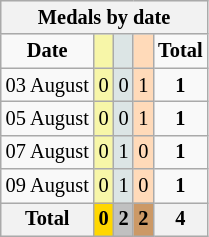<table class="wikitable" style="font-size:85%">
<tr bgcolor="#efefef">
<th colspan=6>Medals by date</th>
</tr>
<tr align=center>
<td><strong>Date</strong></td>
<td bgcolor=#f7f6a8></td>
<td bgcolor=#dce5e5></td>
<td bgcolor=#ffdab9></td>
<td><strong>Total</strong></td>
</tr>
<tr align=center>
<td>03 August</td>
<td style="background:#F7F6A8;">0</td>
<td style="background:#DCE5E5;">0</td>
<td style="background:#FFDAB9;">1</td>
<td><strong>1</strong></td>
</tr>
<tr align=center>
<td>05 August</td>
<td style="background:#F7F6A8;">0</td>
<td style="background:#DCE5E5;">0</td>
<td style="background:#FFDAB9;">1</td>
<td><strong>1</strong></td>
</tr>
<tr align=center>
<td>07 August</td>
<td style="background:#F7F6A8;">0</td>
<td style="background:#DCE5E5;">1</td>
<td style="background:#FFDAB9;">0</td>
<td><strong>1</strong></td>
</tr>
<tr align=center>
<td>09 August</td>
<td style="background:#F7F6A8;">0</td>
<td style="background:#DCE5E5;">1</td>
<td style="background:#FFDAB9;">0</td>
<td><strong>1</strong></td>
</tr>
<tr align=center>
<th><strong>Total</strong></th>
<th style="background:gold;"><strong>0</strong></th>
<th style="background:silver;"><strong>2</strong></th>
<th style="background:#c96;"><strong>2</strong></th>
<th>4</th>
</tr>
</table>
